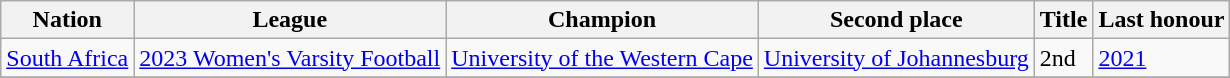<table class="wikitable sortable">
<tr>
<th>Nation</th>
<th>League</th>
<th>Champion</th>
<th>Second place</th>
<th data-sort-type="number">Title</th>
<th>Last honour</th>
</tr>
<tr>
<td> <a href='#'>South Africa</a></td>
<td><a href='#'>2023 Women's Varsity Football</a></td>
<td><a href='#'>University of the Western Cape</a></td>
<td><a href='#'>University of Johannesburg</a></td>
<td>2nd</td>
<td><a href='#'>2021</a></td>
</tr>
<tr>
</tr>
</table>
